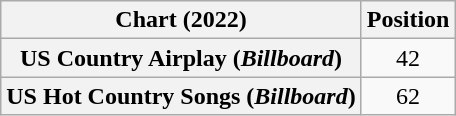<table class="wikitable sortable plainrowheaders" style="text-align:center">
<tr>
<th scope="col">Chart (2022)</th>
<th scope="col">Position</th>
</tr>
<tr>
<th scope="row">US Country Airplay (<em>Billboard</em>)</th>
<td>42</td>
</tr>
<tr>
<th scope="row">US Hot Country Songs (<em>Billboard</em>)</th>
<td>62</td>
</tr>
</table>
